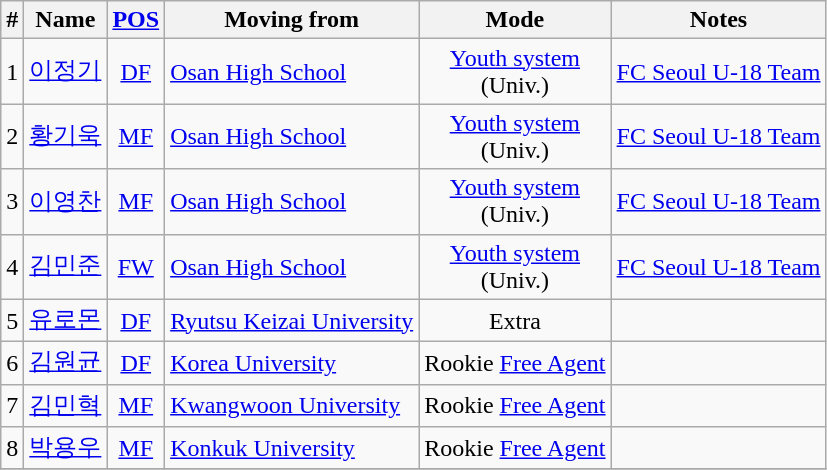<table class="wikitable sortable" style="text-align:center">
<tr>
<th>#</th>
<th>Name</th>
<th><a href='#'>POS</a></th>
<th>Moving from</th>
<th>Mode</th>
<th>Notes</th>
</tr>
<tr>
<td>1</td>
<td align=left> <a href='#'>이정기</a></td>
<td><a href='#'>DF</a></td>
<td align=left> <a href='#'>Osan High School</a></td>
<td><a href='#'>Youth system</a> <br> (Univ.)</td>
<td align=left><a href='#'>FC Seoul U-18 Team</a></td>
</tr>
<tr>
<td>2</td>
<td align=left> <a href='#'>황기욱</a></td>
<td><a href='#'>MF</a></td>
<td align=left> <a href='#'>Osan High School</a></td>
<td><a href='#'>Youth system</a> <br> (Univ.)</td>
<td align=left><a href='#'>FC Seoul U-18 Team</a></td>
</tr>
<tr>
<td>3</td>
<td align=left> <a href='#'>이영찬</a></td>
<td><a href='#'>MF</a></td>
<td align=left> <a href='#'>Osan High School</a></td>
<td><a href='#'>Youth system</a> <br> (Univ.)</td>
<td align=left><a href='#'>FC Seoul U-18 Team</a></td>
</tr>
<tr>
<td>4</td>
<td align=left> <a href='#'>김민준</a></td>
<td><a href='#'>FW</a></td>
<td align=left> <a href='#'>Osan High School</a></td>
<td><a href='#'>Youth system</a> <br> (Univ.)</td>
<td align=left><a href='#'>FC Seoul U-18 Team</a></td>
</tr>
<tr>
<td>5</td>
<td align=left> <a href='#'>유로몬</a></td>
<td><a href='#'>DF</a></td>
<td align=left> <a href='#'>Ryutsu Keizai University</a></td>
<td>Extra</td>
<td align=left></td>
</tr>
<tr>
<td>6</td>
<td align=left> <a href='#'>김원균</a></td>
<td><a href='#'>DF</a></td>
<td align=left> <a href='#'>Korea University</a></td>
<td>Rookie <a href='#'>Free Agent</a></td>
<td align=left></td>
</tr>
<tr>
<td>7</td>
<td align=left> <a href='#'>김민혁</a></td>
<td><a href='#'>MF</a></td>
<td align=left> <a href='#'>Kwangwoon University</a></td>
<td>Rookie <a href='#'>Free Agent</a></td>
<td align=left></td>
</tr>
<tr>
<td>8</td>
<td align=left> <a href='#'>박용우</a></td>
<td><a href='#'>MF</a></td>
<td align=left> <a href='#'>Konkuk University</a></td>
<td>Rookie <a href='#'>Free Agent</a></td>
<td align=left></td>
</tr>
<tr>
</tr>
</table>
